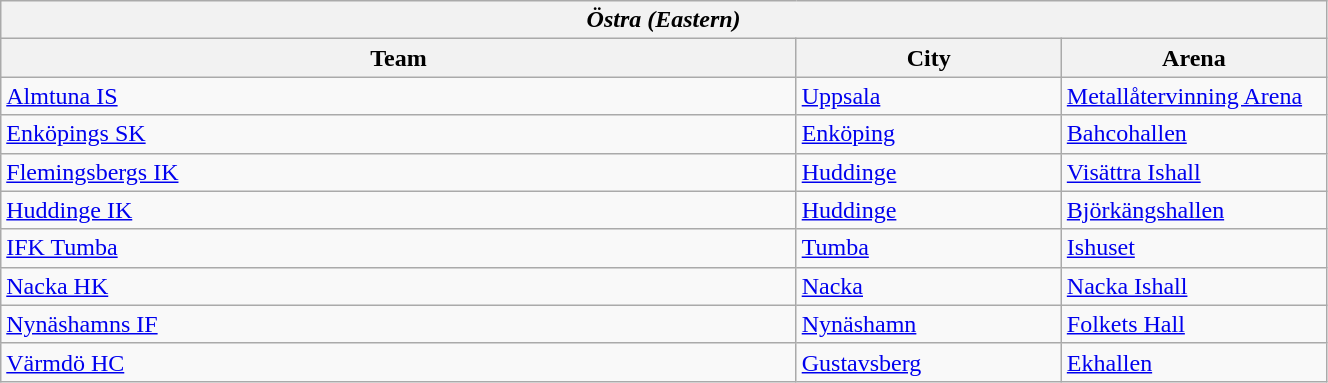<table class="wikitable" width="70%">
<tr>
<th colspan="3"><em>Östra (Eastern)</em></th>
</tr>
<tr>
<th width="60%">Team</th>
<th width="20%">City</th>
<th width="20%">Arena</th>
</tr>
<tr>
<td><a href='#'>Almtuna IS</a></td>
<td><a href='#'>Uppsala</a></td>
<td><a href='#'>Metallåtervinning Arena</a></td>
</tr>
<tr>
<td><a href='#'>Enköpings SK</a></td>
<td><a href='#'>Enköping</a></td>
<td><a href='#'>Bahcohallen</a></td>
</tr>
<tr>
<td><a href='#'>Flemingsbergs IK</a></td>
<td><a href='#'>Huddinge</a></td>
<td><a href='#'>Visättra Ishall</a></td>
</tr>
<tr>
<td><a href='#'>Huddinge IK</a></td>
<td><a href='#'>Huddinge</a></td>
<td><a href='#'>Björkängshallen</a></td>
</tr>
<tr>
<td><a href='#'>IFK Tumba</a></td>
<td><a href='#'>Tumba</a></td>
<td><a href='#'>Ishuset</a></td>
</tr>
<tr>
<td><a href='#'>Nacka HK</a></td>
<td><a href='#'>Nacka</a></td>
<td><a href='#'>Nacka Ishall</a></td>
</tr>
<tr>
<td><a href='#'>Nynäshamns IF</a></td>
<td><a href='#'>Nynäshamn</a></td>
<td><a href='#'>Folkets Hall</a></td>
</tr>
<tr>
<td><a href='#'>Värmdö HC</a></td>
<td><a href='#'>Gustavsberg</a></td>
<td><a href='#'>Ekhallen</a></td>
</tr>
</table>
